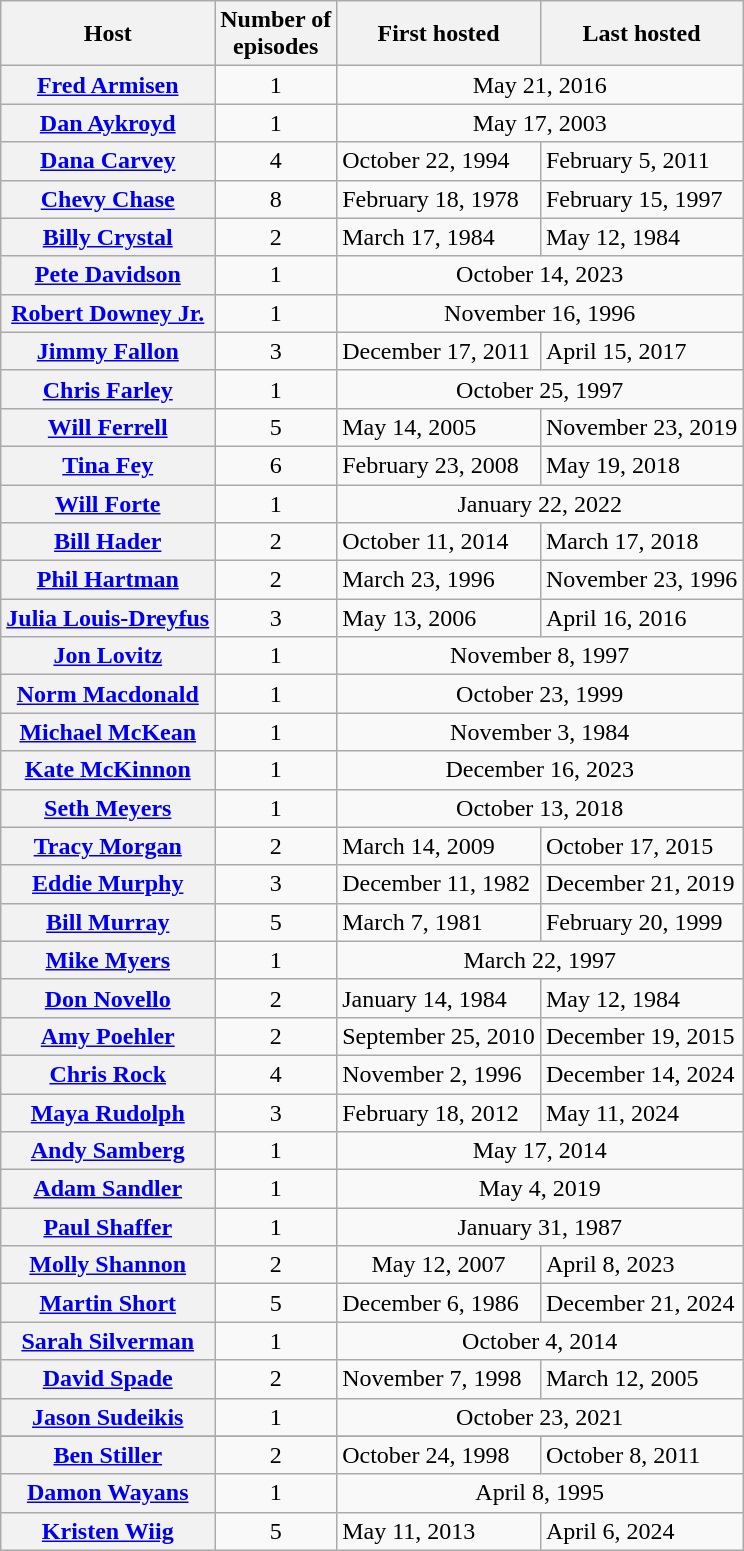<table class="wikitable sortable">
<tr>
<th>Host</th>
<th scope="col">Number of<br>episodes</th>
<th scope="col" class="unsortable">First hosted</th>
<th scope="col" class="unsortable">Last hosted</th>
</tr>
<tr>
<th scope="row"><a href='#'>Fred Armisen</a></th>
<td style="text-align:center">1</td>
<td colspan=2 style="text-align:center">May 21, 2016</td>
</tr>
<tr>
<th scope="row"><a href='#'>Dan Aykroyd</a></th>
<td style="text-align:center">1</td>
<td colspan=2 style="text-align:center">May 17, 2003</td>
</tr>
<tr>
<th scope="row"><a href='#'>Dana Carvey</a></th>
<td style="text-align:center">4</td>
<td>October 22, 1994</td>
<td>February 5, 2011</td>
</tr>
<tr>
<th scope="row"><a href='#'>Chevy Chase</a></th>
<td style="text-align:center">8</td>
<td>February 18, 1978</td>
<td>February 15, 1997</td>
</tr>
<tr>
<th scope="row"><a href='#'>Billy Crystal</a></th>
<td style="text-align:center">2</td>
<td>March 17, 1984</td>
<td>May 12, 1984</td>
</tr>
<tr>
<th scope="row"><a href='#'>Pete Davidson</a></th>
<td style="text-align:center">1</td>
<td colspan="2" style="text-align:center">October 14, 2023</td>
</tr>
<tr>
<th scope="row"><a href='#'>Robert Downey Jr.</a></th>
<td style="text-align:center">1</td>
<td colspan=2 style="text-align:center">November 16, 1996</td>
</tr>
<tr>
<th scope="row"><a href='#'>Jimmy Fallon</a></th>
<td style="text-align:center">3</td>
<td>December 17, 2011</td>
<td>April 15, 2017</td>
</tr>
<tr>
<th scope="row"><a href='#'>Chris Farley</a></th>
<td style="text-align:center">1</td>
<td colspan=2 style="text-align:center">October 25, 1997</td>
</tr>
<tr>
<th scope="row"><a href='#'>Will Ferrell</a></th>
<td style="text-align:center">5</td>
<td>May 14, 2005</td>
<td>November 23, 2019</td>
</tr>
<tr>
<th scope="row"><a href='#'>Tina Fey</a></th>
<td style="text-align:center">6</td>
<td>February 23, 2008</td>
<td>May 19, 2018</td>
</tr>
<tr>
<th scope="row"><a href='#'>Will Forte</a></th>
<td style="text-align:center">1</td>
<td colspan=2 style="text-align:center">January 22, 2022</td>
</tr>
<tr>
<th scope="row"><a href='#'>Bill Hader</a></th>
<td style="text-align:center">2</td>
<td>October 11, 2014</td>
<td>March 17, 2018</td>
</tr>
<tr>
<th scope="row"><a href='#'>Phil Hartman</a></th>
<td style="text-align:center">2</td>
<td>March 23, 1996</td>
<td>November 23, 1996</td>
</tr>
<tr>
<th scope="row"><a href='#'>Julia Louis-Dreyfus</a></th>
<td style="text-align:center">3</td>
<td>May 13, 2006</td>
<td>April 16, 2016</td>
</tr>
<tr>
<th scope="row"><a href='#'>Jon Lovitz</a></th>
<td style="text-align:center">1</td>
<td colspan=2 style="text-align:center">November 8, 1997</td>
</tr>
<tr>
<th scope="row"><a href='#'>Norm Macdonald</a></th>
<td style="text-align:center">1</td>
<td colspan=2 style="text-align:center">October 23, 1999</td>
</tr>
<tr>
<th scope="row"><a href='#'>Michael McKean</a></th>
<td style="text-align:center">1</td>
<td colspan=2 style="text-align:center">November 3, 1984</td>
</tr>
<tr>
<th scope="row"><a href='#'>Kate McKinnon</a></th>
<td style="text-align:center">1</td>
<td colspan=2 style="text-align:center">December 16, 2023</td>
</tr>
<tr>
<th scope="row"><a href='#'>Seth Meyers</a></th>
<td style="text-align:center">1</td>
<td colspan=2 style="text-align:center">October 13, 2018</td>
</tr>
<tr>
<th scope="row"><a href='#'>Tracy Morgan</a></th>
<td style="text-align:center">2</td>
<td>March 14, 2009</td>
<td>October 17, 2015</td>
</tr>
<tr>
<th scope="row"><a href='#'>Eddie Murphy</a></th>
<td style="text-align:center">3</td>
<td>December 11, 1982</td>
<td>December 21, 2019</td>
</tr>
<tr>
<th scope="row"><a href='#'>Bill Murray</a></th>
<td style="text-align:center">5</td>
<td>March 7, 1981</td>
<td>February 20, 1999</td>
</tr>
<tr>
<th scope="row"><a href='#'>Mike Myers</a></th>
<td style="text-align:center">1</td>
<td colspan=2 style="text-align:center">March 22, 1997</td>
</tr>
<tr>
<th scope="row"><a href='#'>Don Novello</a></th>
<td style="text-align:center">2</td>
<td>January 14, 1984</td>
<td>May 12, 1984</td>
</tr>
<tr>
<th scope="row"><a href='#'>Amy Poehler</a></th>
<td style="text-align:center">2</td>
<td>September 25, 2010</td>
<td>December 19, 2015</td>
</tr>
<tr>
<th scope="row"><a href='#'>Chris Rock</a></th>
<td style="text-align:center">4</td>
<td>November 2, 1996</td>
<td>December 14, 2024</td>
</tr>
<tr>
<th scope="row"><a href='#'>Maya Rudolph</a></th>
<td style="text-align:center">3</td>
<td>February 18, 2012</td>
<td>May 11, 2024</td>
</tr>
<tr>
<th scope="row"><a href='#'>Andy Samberg</a></th>
<td style="text-align:center">1</td>
<td colspan=2 style="text-align:center">May 17, 2014</td>
</tr>
<tr>
<th scope="row"><a href='#'>Adam Sandler</a></th>
<td style="text-align:center">1</td>
<td colspan=2 style="text-align:center">May 4, 2019</td>
</tr>
<tr>
<th scope="row"><a href='#'>Paul Shaffer</a></th>
<td style="text-align:center">1</td>
<td colspan=2 style="text-align:center">January 31, 1987</td>
</tr>
<tr>
<th scope="row"><a href='#'>Molly Shannon</a></th>
<td style="text-align:center">2</td>
<td style="text-align:center">May 12, 2007</td>
<td>April 8, 2023</td>
</tr>
<tr>
<th scope="row"><a href='#'>Martin Short</a></th>
<td style="text-align:center">5</td>
<td>December 6, 1986</td>
<td>December 21, 2024</td>
</tr>
<tr>
<th scope="row"><a href='#'>Sarah Silverman</a></th>
<td style="text-align:center">1</td>
<td colspan=2 style="text-align:center">October 4, 2014</td>
</tr>
<tr>
<th scope="row"><a href='#'>David Spade</a></th>
<td style="text-align:center">2</td>
<td>November 7, 1998</td>
<td>March 12, 2005</td>
</tr>
<tr>
<th scope="row"><a href='#'>Jason Sudeikis</a></th>
<td style="text-align:center">1</td>
<td colspan=2 style="text-align:center">October 23, 2021</td>
</tr>
<tr>
</tr>
<tr>
<th scope="row"><a href='#'>Ben Stiller</a></th>
<td style="text-align:center">2</td>
<td>October 24, 1998</td>
<td>October 8, 2011</td>
</tr>
<tr>
<th scope="row"><a href='#'>Damon Wayans</a></th>
<td style="text-align:center">1</td>
<td colspan=2 style="text-align:center">April 8, 1995</td>
</tr>
<tr>
<th scope="row"><a href='#'>Kristen Wiig</a></th>
<td style="text-align:center">5</td>
<td>May 11, 2013</td>
<td>April 6, 2024</td>
</tr>
</table>
